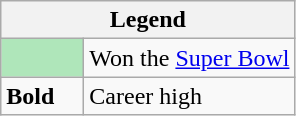<table class="wikitable">
<tr>
<th colspan="2">Legend</th>
</tr>
<tr>
<td style="background:#afe6ba; width:3em;"></td>
<td>Won the <a href='#'>Super Bowl</a></td>
</tr>
<tr>
<td><strong>Bold</strong></td>
<td>Career high</td>
</tr>
</table>
